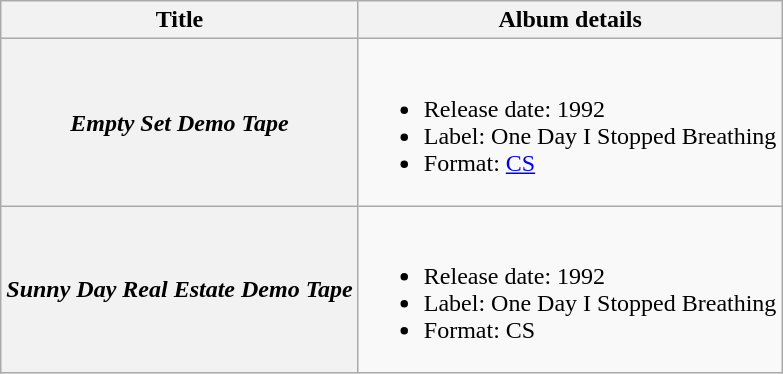<table class="wikitable plainrowheaders">
<tr>
<th scope="col">Title</th>
<th scope="col">Album details</th>
</tr>
<tr>
<th scope="row"><em>Empty Set Demo Tape</em></th>
<td><br><ul><li>Release date: 1992</li><li>Label: One Day I Stopped Breathing</li><li>Format: <a href='#'>CS</a></li></ul></td>
</tr>
<tr>
<th scope="row"><em>Sunny Day Real Estate Demo Tape</em></th>
<td><br><ul><li>Release date: 1992</li><li>Label: One Day I Stopped Breathing</li><li>Format: CS</li></ul></td>
</tr>
</table>
